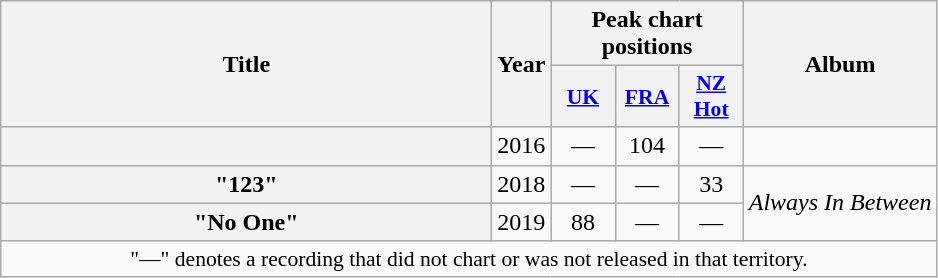<table class="wikitable plainrowheaders" style="text-align:center;">
<tr>
<th scope="col" rowspan="2" style="width:20em;">Title</th>
<th scope="col" rowspan="2" style="width:1em;">Year</th>
<th scope="col" colspan="3">Peak chart positions</th>
<th scope="col" rowspan="2">Album</th>
</tr>
<tr>
<th scope="col" style="width:2.5em;font-size:90%;"><a href='#'>UK</a><br></th>
<th scope="col" style="width:2.5em;font-size:90%;"><a href='#'>FRA</a><br></th>
<th scope="col" style="width:2.5em;font-size:90%;"><a href='#'>NZ<br>Hot</a><br></th>
</tr>
<tr>
<th scope="row"></th>
<td>2016</td>
<td>—</td>
<td>104</td>
<td>—</td>
<td></td>
</tr>
<tr>
<th scope="row">"123"</th>
<td>2018</td>
<td>—</td>
<td>—</td>
<td>33</td>
<td rowspan="2"><em>Always In Between</em></td>
</tr>
<tr>
<th scope="row">"No One"</th>
<td>2019</td>
<td>88</td>
<td>—</td>
<td>—</td>
</tr>
<tr>
<td colspan="14" style="font-size:90%">"—" denotes a recording that did not chart or was not released in that territory.</td>
</tr>
</table>
